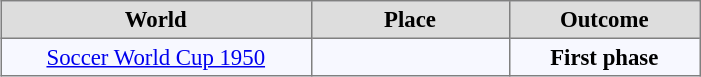<table align="center" bgcolor="#f7f8ff" cellpadding="3" cellspacing="0" border="1" style="font-size: 95%; border: gray solid 1px; border-collapse: collapse;">
<tr align=center bgcolor=#DDDDDD style="color:black;">
<th width="200">World</th>
<th width="125">Place</th>
<th width="120">Outcome</th>
</tr>
<tr align=center>
<td><a href='#'>Soccer World Cup 1950</a></td>
<td></td>
<td><strong>First phase</strong></td>
</tr>
</table>
